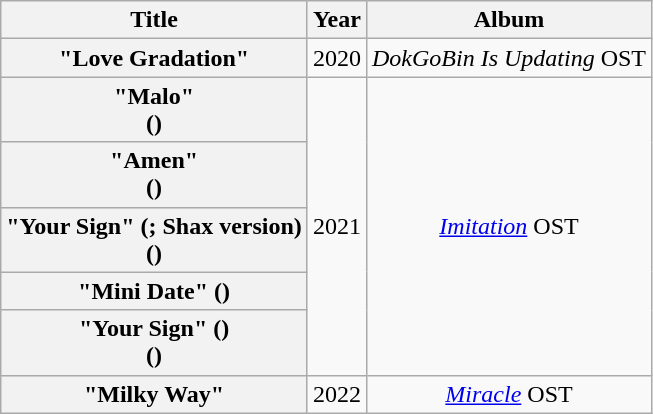<table class="wikitable plainrowheaders" style="text-align:center">
<tr>
<th scope="col">Title</th>
<th scope="col">Year</th>
<th scope="col">Album</th>
</tr>
<tr>
<th scope="row">"Love Gradation"<br></th>
<td>2020</td>
<td><em>DokGoBin Is Updating</em> OST</td>
</tr>
<tr>
<th scope="row">"Malo"<br>()</th>
<td rowspan="5">2021</td>
<td rowspan="5"><em><a href='#'>Imitation</a></em> OST</td>
</tr>
<tr>
<th scope="row">"Amen"<br>()</th>
</tr>
<tr>
<th scope="row">"Your Sign" (; Shax version)<br>()</th>
</tr>
<tr>
<th scope="row">"Mini Date" ()<br></th>
</tr>
<tr>
<th scope="row">"Your Sign" ()<br>()</th>
</tr>
<tr>
<th scope="row">"Milky Way"<br></th>
<td>2022</td>
<td><em><a href='#'>Miracle</a></em> OST</td>
</tr>
</table>
